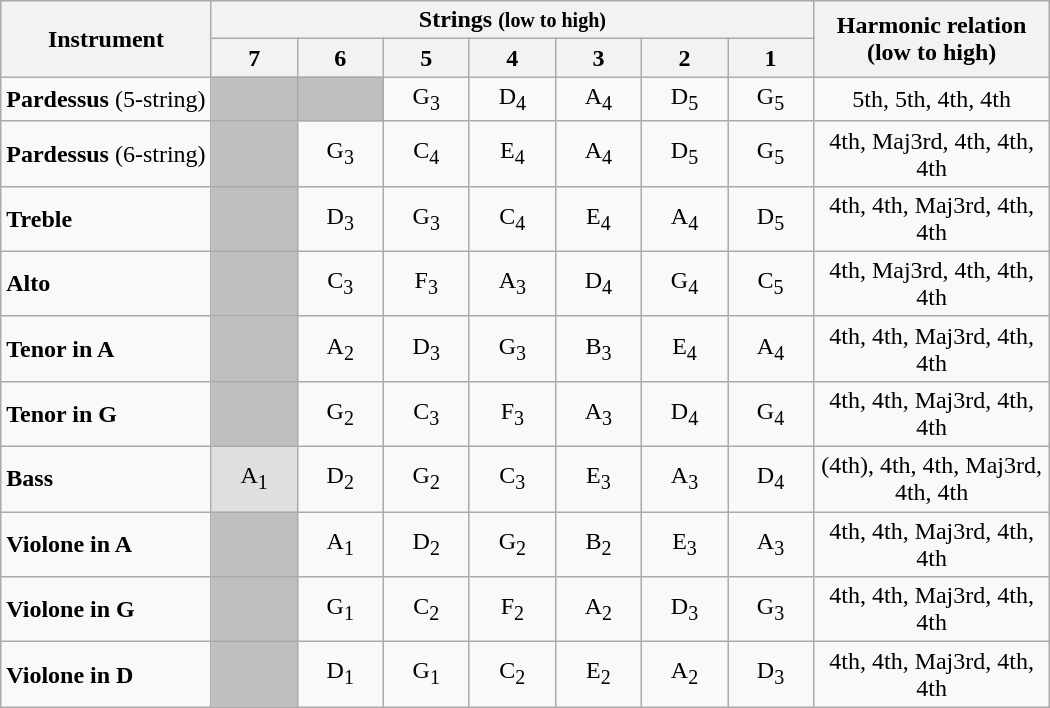<table class="wikitable" style="text-align:center">
<tr>
<th rowspan="2">Instrument</th>
<th colspan="7">Strings <small>(low to high)</small></th>
<th style="width: 150px" rowspan="2">Harmonic relation (low to high)</th>
</tr>
<tr>
<th style="width: 50px">7</th>
<th style="width: 50px">6</th>
<th style="width: 50px">5</th>
<th style="width: 50px">4</th>
<th style="width: 50px">3</th>
<th style="width: 50px">2</th>
<th style="width: 50px">1</th>
</tr>
<tr>
<td align="left"><strong>Pardessus</strong> (5-string)</td>
<td style="background: #BFBFBF;"></td>
<td style="background: #BFBFBF;"></td>
<td>G<sub>3</sub></td>
<td>D<sub>4</sub></td>
<td>A<sub>4</sub></td>
<td>D<sub>5</sub></td>
<td>G<sub>5</sub></td>
<td>5th, 5th, 4th, 4th</td>
</tr>
<tr>
<td align="left"><strong>Pardessus</strong> (6-string)</td>
<td style="background: #BFBFBF;"></td>
<td>G<sub>3</sub></td>
<td>C<sub>4</sub></td>
<td>E<sub>4</sub></td>
<td>A<sub>4</sub></td>
<td>D<sub>5</sub></td>
<td>G<sub>5</sub></td>
<td>4th, Maj3rd, 4th, 4th, 4th</td>
</tr>
<tr>
<td align="left"><strong>Treble</strong></td>
<td style="background: #BFBFBF;"></td>
<td>D<sub>3</sub></td>
<td>G<sub>3</sub></td>
<td>C<sub>4</sub></td>
<td>E<sub>4</sub></td>
<td>A<sub>4</sub></td>
<td>D<sub>5</sub></td>
<td>4th, 4th, Maj3rd, 4th, 4th</td>
</tr>
<tr>
<td align="left"><strong>Alto</strong></td>
<td style="background: #BFBFBF;"></td>
<td>C<sub>3</sub></td>
<td>F<sub>3</sub></td>
<td>A<sub>3</sub></td>
<td>D<sub>4</sub></td>
<td>G<sub>4</sub></td>
<td>C<sub>5</sub></td>
<td>4th, Maj3rd, 4th, 4th, 4th</td>
</tr>
<tr>
<td align="left"><strong>Tenor in A</strong></td>
<td style="background: #BFBFBF;"></td>
<td>A<sub>2</sub></td>
<td>D<sub>3</sub></td>
<td>G<sub>3</sub></td>
<td>B<sub>3</sub></td>
<td>E<sub>4</sub></td>
<td>A<sub>4</sub></td>
<td>4th, 4th, Maj3rd, 4th, 4th</td>
</tr>
<tr>
<td align="left"><strong>Tenor in G</strong></td>
<td style="background: #BFBFBF;"></td>
<td>G<sub>2</sub></td>
<td>C<sub>3</sub></td>
<td>F<sub>3</sub></td>
<td>A<sub>3</sub></td>
<td>D<sub>4</sub></td>
<td>G<sub>4</sub></td>
<td>4th, 4th, Maj3rd, 4th, 4th</td>
</tr>
<tr>
<td align="left"><strong>Bass</strong></td>
<td style="background: #DFDFDF;">A<sub>1</sub></td>
<td>D<sub>2</sub></td>
<td>G<sub>2</sub></td>
<td>C<sub>3</sub></td>
<td>E<sub>3</sub></td>
<td>A<sub>3</sub></td>
<td>D<sub>4</sub></td>
<td>(4th), 4th, 4th, Maj3rd, 4th, 4th</td>
</tr>
<tr>
<td align="left"><strong>Violone in A</strong></td>
<td style="background: #BFBFBF;"></td>
<td>A<sub>1</sub></td>
<td>D<sub>2</sub></td>
<td>G<sub>2</sub></td>
<td>B<sub>2</sub></td>
<td>E<sub>3</sub></td>
<td>A<sub>3</sub></td>
<td>4th, 4th, Maj3rd, 4th, 4th</td>
</tr>
<tr>
<td align="left"><strong>Violone in G</strong></td>
<td style="background: #BFBFBF;"></td>
<td>G<sub>1</sub></td>
<td>C<sub>2</sub></td>
<td>F<sub>2</sub></td>
<td>A<sub>2</sub></td>
<td>D<sub>3</sub></td>
<td>G<sub>3</sub></td>
<td>4th, 4th, Maj3rd, 4th, 4th</td>
</tr>
<tr>
<td align="left"><strong>Violone in D</strong></td>
<td style="background: #BFBFBF;"></td>
<td>D<sub>1</sub></td>
<td>G<sub>1</sub></td>
<td>C<sub>2</sub></td>
<td>E<sub>2</sub></td>
<td>A<sub>2</sub></td>
<td>D<sub>3</sub></td>
<td>4th, 4th, Maj3rd, 4th, 4th</td>
</tr>
</table>
